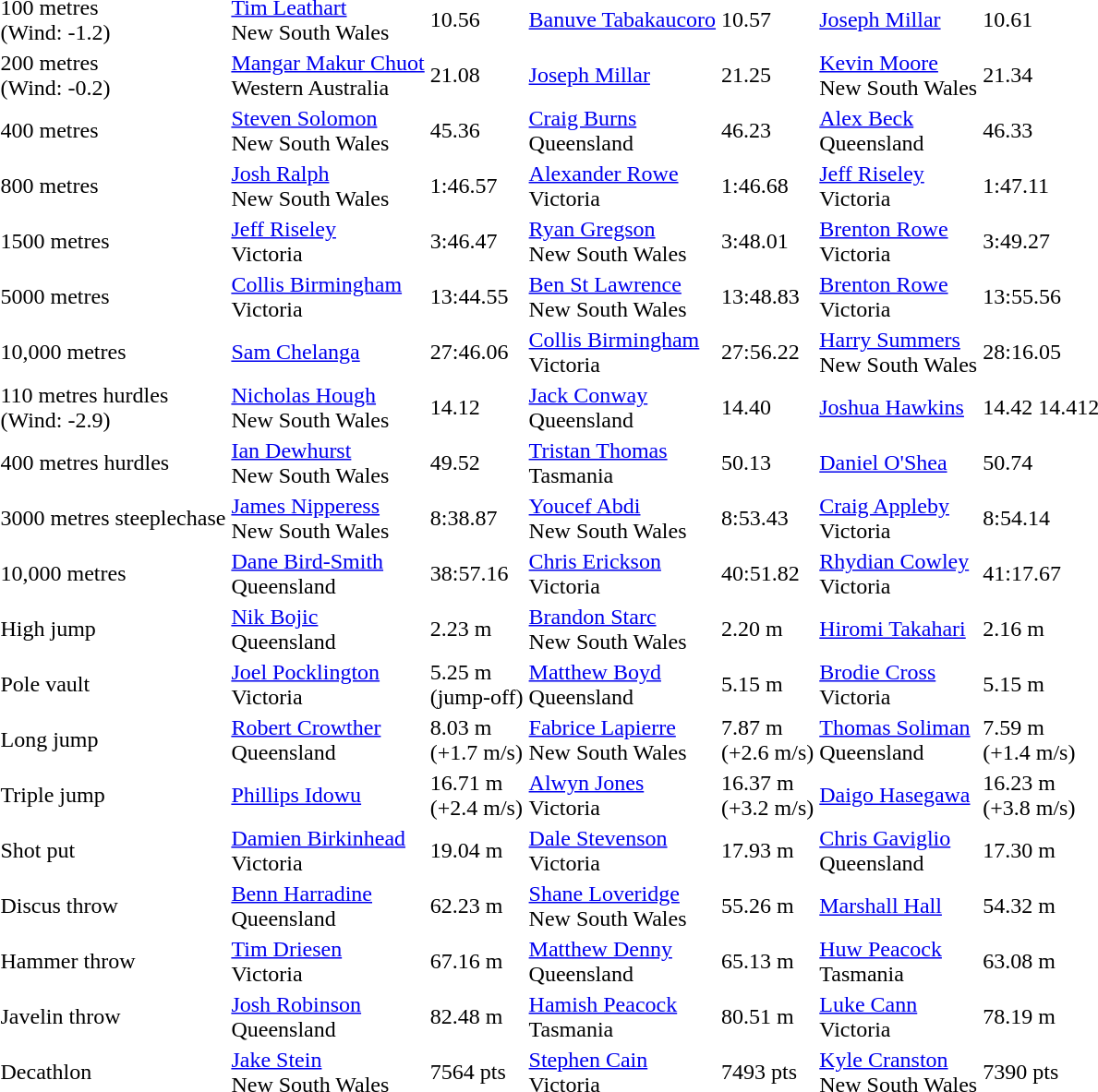<table>
<tr>
<td>100 metres<br>(Wind: -1.2)</td>
<td><a href='#'>Tim Leathart</a><br>New South Wales</td>
<td>10.56</td>
<td><a href='#'>Banuve Tabakaucoro</a><br></td>
<td>10.57</td>
<td><a href='#'>Joseph Millar</a><br></td>
<td>10.61</td>
</tr>
<tr>
<td>200 metres<br>(Wind: -0.2)</td>
<td><a href='#'>Mangar Makur Chuot</a><br>Western Australia</td>
<td>21.08</td>
<td><a href='#'>Joseph Millar</a><br></td>
<td>21.25</td>
<td><a href='#'>Kevin Moore</a><br>New South Wales</td>
<td>21.34</td>
</tr>
<tr>
<td>400 metres</td>
<td><a href='#'>Steven Solomon</a><br>New South Wales</td>
<td>45.36</td>
<td><a href='#'>Craig Burns</a><br>Queensland</td>
<td>46.23</td>
<td><a href='#'>Alex Beck</a><br>Queensland</td>
<td>46.33</td>
</tr>
<tr>
<td>800 metres</td>
<td><a href='#'>Josh Ralph</a><br>New South Wales</td>
<td>1:46.57</td>
<td><a href='#'>Alexander Rowe</a><br>Victoria</td>
<td>1:46.68</td>
<td><a href='#'>Jeff Riseley</a><br>Victoria</td>
<td>1:47.11</td>
</tr>
<tr>
<td>1500 metres</td>
<td><a href='#'>Jeff Riseley</a><br>Victoria</td>
<td>3:46.47</td>
<td><a href='#'>Ryan Gregson</a><br>New South Wales</td>
<td>3:48.01</td>
<td><a href='#'>Brenton Rowe</a><br>Victoria</td>
<td>3:49.27</td>
</tr>
<tr>
<td>5000 metres</td>
<td><a href='#'>Collis Birmingham</a><br>Victoria</td>
<td>13:44.55</td>
<td><a href='#'>Ben St Lawrence</a><br>New South Wales</td>
<td>13:48.83</td>
<td><a href='#'>Brenton Rowe</a><br>Victoria</td>
<td>13:55.56</td>
</tr>
<tr>
<td>10,000 metres</td>
<td><a href='#'>Sam Chelanga</a><br></td>
<td>27:46.06</td>
<td><a href='#'>Collis Birmingham</a><br>Victoria</td>
<td>27:56.22</td>
<td><a href='#'>Harry Summers</a><br>New South Wales</td>
<td>28:16.05</td>
</tr>
<tr>
<td>110 metres hurdles<br>(Wind: -2.9)</td>
<td><a href='#'>Nicholas Hough</a><br>New South Wales</td>
<td>14.12</td>
<td><a href='#'>Jack Conway</a><br>Queensland</td>
<td>14.40</td>
<td><a href='#'>Joshua Hawkins</a><br></td>
<td>14.42 14.412</td>
</tr>
<tr>
<td>400 metres hurdles</td>
<td><a href='#'>Ian Dewhurst</a><br>New South Wales</td>
<td>49.52</td>
<td><a href='#'>Tristan Thomas</a><br>Tasmania</td>
<td>50.13</td>
<td><a href='#'>Daniel O'Shea</a><br></td>
<td>50.74</td>
</tr>
<tr>
<td>3000 metres steeplechase</td>
<td><a href='#'>James Nipperess</a><br>New South Wales</td>
<td>8:38.87</td>
<td><a href='#'>Youcef Abdi</a><br>New South Wales</td>
<td>8:53.43</td>
<td><a href='#'>Craig Appleby</a><br>Victoria</td>
<td>8:54.14</td>
</tr>
<tr>
<td>10,000 metres</td>
<td><a href='#'>Dane Bird-Smith</a><br>Queensland</td>
<td>38:57.16</td>
<td><a href='#'>Chris Erickson</a><br>Victoria</td>
<td>40:51.82</td>
<td><a href='#'>Rhydian Cowley</a><br>Victoria</td>
<td>41:17.67</td>
</tr>
<tr>
<td>High jump</td>
<td><a href='#'>Nik Bojic</a><br>Queensland</td>
<td>2.23 m</td>
<td><a href='#'>Brandon Starc</a><br>New South Wales</td>
<td>2.20 m</td>
<td><a href='#'>Hiromi Takahari</a><br></td>
<td>2.16 m</td>
</tr>
<tr>
<td>Pole vault</td>
<td><a href='#'>Joel Pocklington</a><br>Victoria</td>
<td>5.25 m<br>(jump-off)</td>
<td><a href='#'>Matthew Boyd</a><br>Queensland</td>
<td>5.15 m</td>
<td><a href='#'>Brodie Cross</a><br>Victoria</td>
<td>5.15 m</td>
</tr>
<tr>
<td>Long jump</td>
<td><a href='#'>Robert Crowther</a><br>Queensland</td>
<td>8.03 m <br>(+1.7 m/s)</td>
<td><a href='#'>Fabrice Lapierre</a><br>New South Wales</td>
<td>7.87 m <br>(+2.6 m/s)</td>
<td><a href='#'>Thomas Soliman</a><br>Queensland</td>
<td>7.59 m <br>(+1.4 m/s)</td>
</tr>
<tr>
<td>Triple jump</td>
<td><a href='#'>Phillips Idowu</a><br></td>
<td>16.71 m <br>(+2.4 m/s)</td>
<td><a href='#'>Alwyn Jones</a><br>Victoria</td>
<td>16.37 m <br>(+3.2 m/s)</td>
<td><a href='#'>Daigo Hasegawa</a><br></td>
<td>16.23 m <br>(+3.8 m/s)</td>
</tr>
<tr>
<td>Shot put</td>
<td><a href='#'>Damien Birkinhead</a><br>Victoria</td>
<td>19.04 m</td>
<td><a href='#'>Dale Stevenson</a><br>Victoria</td>
<td>17.93 m</td>
<td><a href='#'>Chris Gaviglio</a><br>Queensland</td>
<td>17.30 m</td>
</tr>
<tr>
<td>Discus throw</td>
<td><a href='#'>Benn Harradine</a><br>Queensland</td>
<td>62.23 m</td>
<td><a href='#'>Shane Loveridge</a><br>New South Wales</td>
<td>55.26 m</td>
<td><a href='#'>Marshall Hall</a><br></td>
<td>54.32 m</td>
</tr>
<tr>
<td>Hammer throw</td>
<td><a href='#'>Tim Driesen</a><br>Victoria</td>
<td>67.16 m</td>
<td><a href='#'>Matthew Denny</a><br>Queensland</td>
<td>65.13 m</td>
<td><a href='#'>Huw Peacock</a><br>Tasmania</td>
<td>63.08 m</td>
</tr>
<tr>
<td>Javelin throw</td>
<td><a href='#'>Josh Robinson</a><br>Queensland</td>
<td>82.48 m</td>
<td><a href='#'>Hamish Peacock</a><br>Tasmania</td>
<td>80.51 m</td>
<td><a href='#'>Luke Cann</a><br>Victoria</td>
<td>78.19 m</td>
</tr>
<tr>
<td>Decathlon</td>
<td><a href='#'>Jake Stein</a><br>New South Wales</td>
<td>7564 pts</td>
<td><a href='#'>Stephen Cain</a><br>Victoria</td>
<td>7493 pts</td>
<td><a href='#'>Kyle Cranston</a><br>New South Wales</td>
<td>7390 pts</td>
</tr>
<tr>
</tr>
</table>
